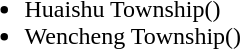<table>
<tr>
<td valign="top"><br><ul><li>Huaishu Township()</li><li>Wencheng Township()</li></ul></td>
<td valign="top"></td>
</tr>
</table>
